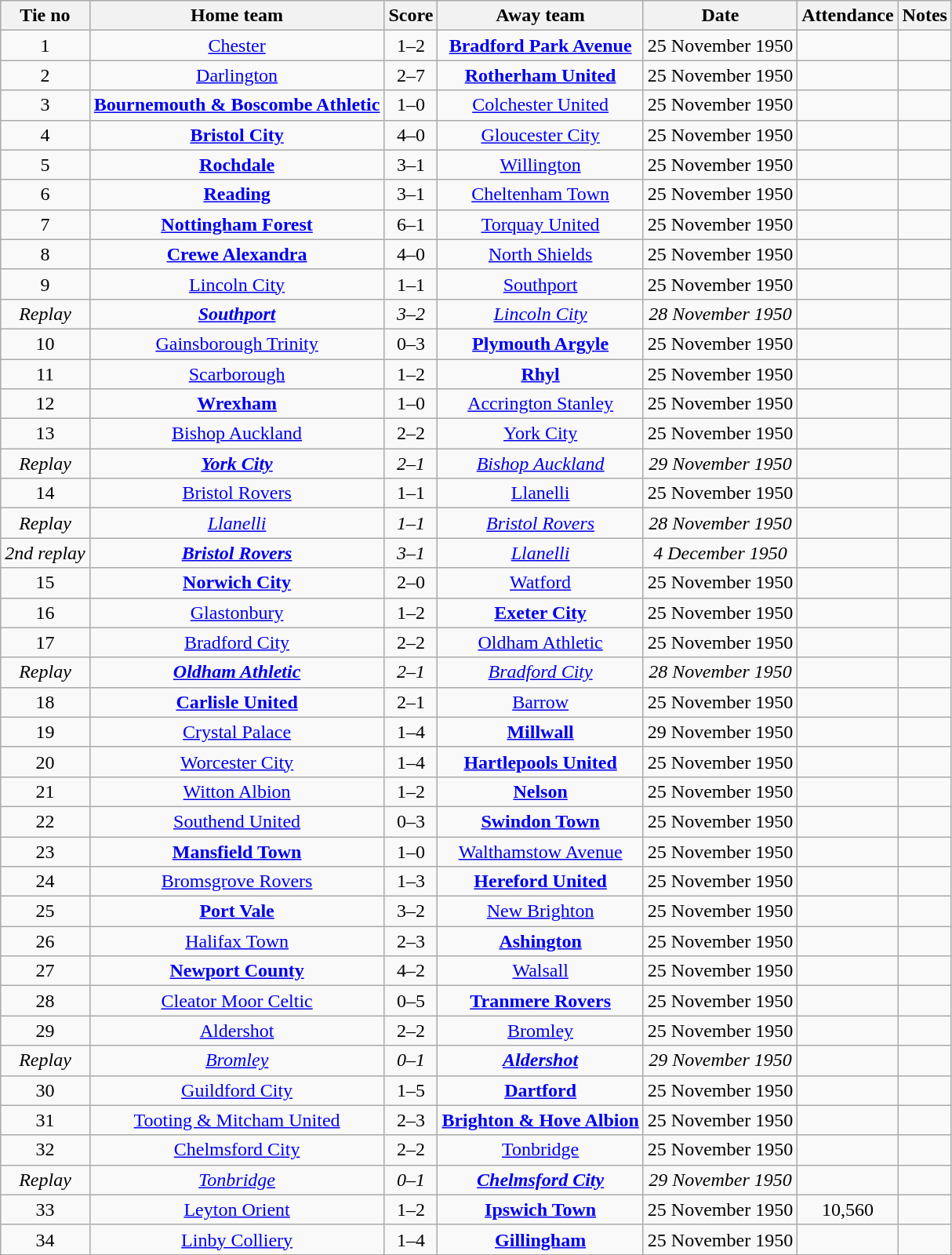<table class="wikitable" style="text-align: center">
<tr>
<th>Tie no</th>
<th>Home team</th>
<th>Score</th>
<th>Away team</th>
<th>Date</th>
<th>Attendance</th>
<th>Notes</th>
</tr>
<tr>
<td>1</td>
<td><a href='#'>Chester</a></td>
<td>1–2</td>
<td><strong><a href='#'>Bradford Park Avenue</a></strong></td>
<td>25 November 1950</td>
<td></td>
<td></td>
</tr>
<tr>
<td>2</td>
<td><a href='#'>Darlington</a></td>
<td>2–7</td>
<td><strong><a href='#'>Rotherham United</a></strong></td>
<td>25 November 1950</td>
<td></td>
<td></td>
</tr>
<tr>
<td>3</td>
<td><strong><a href='#'>Bournemouth & Boscombe Athletic</a></strong></td>
<td>1–0</td>
<td><a href='#'>Colchester United</a></td>
<td>25 November 1950</td>
<td></td>
<td></td>
</tr>
<tr>
<td>4</td>
<td><strong><a href='#'>Bristol City</a></strong></td>
<td>4–0</td>
<td><a href='#'>Gloucester City</a></td>
<td>25 November 1950</td>
<td></td>
<td></td>
</tr>
<tr>
<td>5</td>
<td><strong><a href='#'>Rochdale</a></strong></td>
<td>3–1</td>
<td><a href='#'>Willington</a></td>
<td>25 November 1950</td>
<td></td>
<td></td>
</tr>
<tr>
<td>6</td>
<td><strong><a href='#'>Reading</a></strong></td>
<td>3–1</td>
<td><a href='#'>Cheltenham Town</a></td>
<td>25 November 1950</td>
<td></td>
<td></td>
</tr>
<tr>
<td>7</td>
<td><strong><a href='#'>Nottingham Forest</a></strong></td>
<td>6–1</td>
<td><a href='#'>Torquay United</a></td>
<td>25 November 1950</td>
<td></td>
<td></td>
</tr>
<tr>
<td>8</td>
<td><strong><a href='#'>Crewe Alexandra</a></strong></td>
<td>4–0</td>
<td><a href='#'>North Shields</a></td>
<td>25 November 1950</td>
<td></td>
<td></td>
</tr>
<tr>
<td>9</td>
<td><a href='#'>Lincoln City</a></td>
<td>1–1</td>
<td><a href='#'>Southport</a></td>
<td>25 November 1950</td>
<td></td>
<td></td>
</tr>
<tr>
<td><em>Replay</em></td>
<td><strong><em><a href='#'>Southport</a></em></strong></td>
<td><em>3–2</em></td>
<td><em><a href='#'>Lincoln City</a></em></td>
<td><em>28 November 1950</em></td>
<td><em> </em></td>
<td></td>
</tr>
<tr>
<td>10</td>
<td><a href='#'>Gainsborough Trinity</a></td>
<td>0–3</td>
<td><strong><a href='#'>Plymouth Argyle</a></strong></td>
<td>25 November 1950</td>
<td></td>
<td></td>
</tr>
<tr>
<td>11</td>
<td><a href='#'>Scarborough</a></td>
<td>1–2</td>
<td><strong><a href='#'>Rhyl</a></strong></td>
<td>25 November 1950</td>
<td></td>
<td></td>
</tr>
<tr>
<td>12</td>
<td><strong><a href='#'>Wrexham</a></strong></td>
<td>1–0</td>
<td><a href='#'>Accrington Stanley</a></td>
<td>25 November 1950</td>
<td></td>
<td></td>
</tr>
<tr>
<td>13</td>
<td><a href='#'>Bishop Auckland</a></td>
<td>2–2</td>
<td><a href='#'>York City</a></td>
<td>25 November 1950</td>
<td></td>
<td></td>
</tr>
<tr>
<td><em>Replay</em></td>
<td><strong><em><a href='#'>York City</a></em></strong></td>
<td><em>2–1</em></td>
<td><em><a href='#'>Bishop Auckland</a></em></td>
<td><em>29 November 1950</em></td>
<td><em> </em></td>
<td></td>
</tr>
<tr>
<td>14</td>
<td><a href='#'>Bristol Rovers</a></td>
<td>1–1</td>
<td><a href='#'>Llanelli</a></td>
<td>25 November 1950</td>
<td></td>
<td></td>
</tr>
<tr>
<td><em>Replay</em></td>
<td><em><a href='#'>Llanelli</a></em></td>
<td><em>1–1</em></td>
<td><em><a href='#'>Bristol Rovers</a></em></td>
<td><em>28 November 1950</em></td>
<td><em> </em></td>
<td></td>
</tr>
<tr>
<td><em>2nd replay</em></td>
<td><strong><em><a href='#'>Bristol Rovers</a></em></strong></td>
<td><em>3–1</em></td>
<td><em><a href='#'>Llanelli</a></em></td>
<td><em>4 December 1950</em></td>
<td><em> </em></td>
<td></td>
</tr>
<tr>
<td>15</td>
<td><strong><a href='#'>Norwich City</a></strong></td>
<td>2–0</td>
<td><a href='#'>Watford</a></td>
<td>25 November 1950</td>
<td></td>
<td></td>
</tr>
<tr>
<td>16</td>
<td><a href='#'>Glastonbury</a></td>
<td>1–2</td>
<td><strong><a href='#'>Exeter City</a></strong></td>
<td>25 November 1950</td>
<td></td>
<td></td>
</tr>
<tr>
<td>17</td>
<td><a href='#'>Bradford City</a></td>
<td>2–2</td>
<td><a href='#'>Oldham Athletic</a></td>
<td>25 November 1950</td>
<td></td>
<td></td>
</tr>
<tr>
<td><em>Replay</em></td>
<td><strong><em><a href='#'>Oldham Athletic</a></em></strong></td>
<td><em>2–1</em></td>
<td><em><a href='#'>Bradford City</a></em></td>
<td><em>28 November 1950</em></td>
<td><em> </em></td>
<td></td>
</tr>
<tr>
<td>18</td>
<td><strong><a href='#'>Carlisle United</a></strong></td>
<td>2–1</td>
<td><a href='#'>Barrow</a></td>
<td>25 November 1950</td>
<td></td>
<td></td>
</tr>
<tr>
<td>19</td>
<td><a href='#'>Crystal Palace</a></td>
<td>1–4</td>
<td><strong><a href='#'>Millwall</a></strong></td>
<td>29 November 1950</td>
<td></td>
<td></td>
</tr>
<tr>
<td>20</td>
<td><a href='#'>Worcester City</a></td>
<td>1–4</td>
<td><strong><a href='#'>Hartlepools United</a></strong></td>
<td>25 November 1950</td>
<td></td>
<td></td>
</tr>
<tr>
<td>21</td>
<td><a href='#'>Witton Albion</a></td>
<td>1–2</td>
<td><strong><a href='#'>Nelson</a></strong></td>
<td>25 November 1950</td>
<td></td>
<td></td>
</tr>
<tr>
<td>22</td>
<td><a href='#'>Southend United</a></td>
<td>0–3</td>
<td><strong><a href='#'>Swindon Town</a></strong></td>
<td>25 November 1950</td>
<td></td>
<td></td>
</tr>
<tr>
<td>23</td>
<td><strong><a href='#'>Mansfield Town</a></strong></td>
<td>1–0</td>
<td><a href='#'>Walthamstow Avenue</a></td>
<td>25 November 1950</td>
<td></td>
<td></td>
</tr>
<tr>
<td>24</td>
<td><a href='#'>Bromsgrove Rovers</a></td>
<td>1–3</td>
<td><strong><a href='#'>Hereford United</a></strong></td>
<td>25 November 1950</td>
<td></td>
<td></td>
</tr>
<tr>
<td>25</td>
<td><strong><a href='#'>Port Vale</a></strong></td>
<td>3–2</td>
<td><a href='#'>New Brighton</a></td>
<td>25 November 1950</td>
<td></td>
<td></td>
</tr>
<tr>
<td>26</td>
<td><a href='#'>Halifax Town</a></td>
<td>2–3</td>
<td><strong><a href='#'>Ashington</a></strong></td>
<td>25 November 1950</td>
<td></td>
<td></td>
</tr>
<tr>
<td>27</td>
<td><strong><a href='#'>Newport County</a></strong></td>
<td>4–2</td>
<td><a href='#'>Walsall</a></td>
<td>25 November 1950</td>
<td></td>
<td></td>
</tr>
<tr>
<td>28</td>
<td><a href='#'>Cleator Moor Celtic</a></td>
<td>0–5</td>
<td><strong><a href='#'>Tranmere Rovers</a></strong></td>
<td>25 November 1950</td>
<td></td>
<td></td>
</tr>
<tr>
<td>29</td>
<td><a href='#'>Aldershot</a></td>
<td>2–2</td>
<td><a href='#'>Bromley</a></td>
<td>25 November 1950</td>
<td></td>
<td></td>
</tr>
<tr>
<td><em>Replay</em></td>
<td><em><a href='#'>Bromley</a></em></td>
<td><em>0–1</em></td>
<td><strong><em><a href='#'>Aldershot</a></em></strong></td>
<td><em>29 November 1950</em></td>
<td><em> </em></td>
<td></td>
</tr>
<tr>
<td>30</td>
<td><a href='#'>Guildford City</a></td>
<td>1–5</td>
<td><strong><a href='#'>Dartford</a></strong></td>
<td>25 November 1950</td>
<td></td>
<td></td>
</tr>
<tr>
<td>31</td>
<td><a href='#'>Tooting & Mitcham United</a></td>
<td>2–3</td>
<td><strong><a href='#'>Brighton & Hove Albion</a></strong></td>
<td>25 November 1950</td>
<td></td>
<td></td>
</tr>
<tr>
<td>32</td>
<td><a href='#'>Chelmsford City</a></td>
<td>2–2</td>
<td><a href='#'>Tonbridge</a></td>
<td>25 November 1950</td>
<td></td>
<td></td>
</tr>
<tr>
<td><em>Replay</em></td>
<td><em><a href='#'>Tonbridge</a></em></td>
<td><em>0–1</em></td>
<td><strong><em><a href='#'>Chelmsford City</a></em></strong></td>
<td><em>29 November 1950</em></td>
<td><em> </em></td>
<td></td>
</tr>
<tr>
<td>33</td>
<td><a href='#'>Leyton Orient</a></td>
<td>1–2</td>
<td><strong><a href='#'>Ipswich Town</a></strong></td>
<td>25 November 1950</td>
<td>10,560</td>
<td></td>
</tr>
<tr>
<td>34</td>
<td><a href='#'>Linby Colliery</a></td>
<td>1–4</td>
<td><strong><a href='#'>Gillingham</a></strong></td>
<td>25 November 1950</td>
<td></td>
<td></td>
</tr>
</table>
